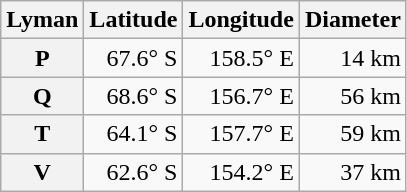<table class="wikitable" style="text-align: right;">
<tr>
<th scope="col">Lyman</th>
<th scope="col">Latitude</th>
<th scope="col">Longitude</th>
<th scope="col">Diameter</th>
</tr>
<tr>
<th scope="row">P</th>
<td>67.6° S</td>
<td>158.5° E</td>
<td>14 km</td>
</tr>
<tr>
<th scope="row">Q</th>
<td>68.6° S</td>
<td>156.7° E</td>
<td>56 km</td>
</tr>
<tr>
<th scope="row">T</th>
<td>64.1° S</td>
<td>157.7° E</td>
<td>59 km</td>
</tr>
<tr>
<th scope="row">V</th>
<td>62.6° S</td>
<td>154.2° E</td>
<td>37 km</td>
</tr>
</table>
